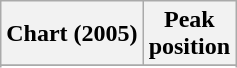<table class="wikitable sortable plainrowheaders" style="text-align:center">
<tr>
<th>Chart (2005)</th>
<th>Peak<br>position</th>
</tr>
<tr>
</tr>
<tr>
</tr>
<tr>
</tr>
<tr>
</tr>
<tr>
</tr>
<tr>
</tr>
</table>
